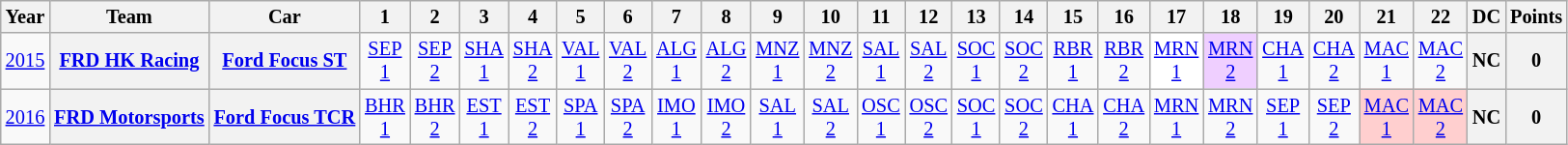<table class="wikitable" style="text-align:center; font-size:85%">
<tr>
<th>Year</th>
<th>Team</th>
<th>Car</th>
<th>1</th>
<th>2</th>
<th>3</th>
<th>4</th>
<th>5</th>
<th>6</th>
<th>7</th>
<th>8</th>
<th>9</th>
<th>10</th>
<th>11</th>
<th>12</th>
<th>13</th>
<th>14</th>
<th>15</th>
<th>16</th>
<th>17</th>
<th>18</th>
<th>19</th>
<th>20</th>
<th>21</th>
<th>22</th>
<th>DC</th>
<th>Points</th>
</tr>
<tr>
<td><a href='#'>2015</a></td>
<th><a href='#'>FRD HK Racing</a></th>
<th><a href='#'>Ford Focus ST</a></th>
<td><a href='#'>SEP<br>1</a></td>
<td><a href='#'>SEP<br>2</a></td>
<td><a href='#'>SHA<br>1</a></td>
<td><a href='#'>SHA<br>2</a></td>
<td><a href='#'>VAL<br>1</a></td>
<td><a href='#'>VAL<br>2</a></td>
<td><a href='#'>ALG<br>1</a></td>
<td><a href='#'>ALG<br>2</a></td>
<td><a href='#'>MNZ<br>1</a></td>
<td><a href='#'>MNZ<br>2</a></td>
<td><a href='#'>SAL<br>1</a></td>
<td><a href='#'>SAL<br>2</a></td>
<td><a href='#'>SOC<br>1</a></td>
<td><a href='#'>SOC<br>2</a></td>
<td><a href='#'>RBR<br>1</a></td>
<td><a href='#'>RBR<br>2</a></td>
<td style="background:#FFFFFF;"><a href='#'>MRN<br>1</a><br></td>
<td style="background:#EFCFFF;"><a href='#'>MRN<br>2</a><br></td>
<td><a href='#'>CHA<br>1</a></td>
<td><a href='#'>CHA<br>2</a></td>
<td><a href='#'>MAC<br>1</a></td>
<td><a href='#'>MAC<br>2</a></td>
<th>NC</th>
<th>0</th>
</tr>
<tr>
<td><a href='#'>2016</a></td>
<th><a href='#'>FRD Motorsports</a></th>
<th><a href='#'>Ford Focus TCR</a></th>
<td><a href='#'>BHR<br>1</a></td>
<td><a href='#'>BHR<br>2</a></td>
<td><a href='#'>EST<br>1</a></td>
<td><a href='#'>EST<br>2</a></td>
<td><a href='#'>SPA<br>1</a></td>
<td><a href='#'>SPA<br>2</a></td>
<td><a href='#'>IMO<br>1</a></td>
<td><a href='#'>IMO<br>2</a></td>
<td><a href='#'>SAL<br>1</a></td>
<td><a href='#'>SAL<br>2</a></td>
<td><a href='#'>OSC<br>1</a></td>
<td><a href='#'>OSC<br>2</a></td>
<td><a href='#'>SOC<br>1</a></td>
<td><a href='#'>SOC<br>2</a></td>
<td><a href='#'>CHA<br>1</a></td>
<td><a href='#'>CHA<br>2</a></td>
<td><a href='#'>MRN<br>1</a></td>
<td><a href='#'>MRN<br>2</a></td>
<td><a href='#'>SEP<br>1</a></td>
<td><a href='#'>SEP<br>2</a></td>
<td style="background:#FFCFCF;"><a href='#'>MAC<br>1</a><br></td>
<td style="background:#FFCFCF;"><a href='#'>MAC<br>2</a><br></td>
<th>NC</th>
<th>0</th>
</tr>
</table>
